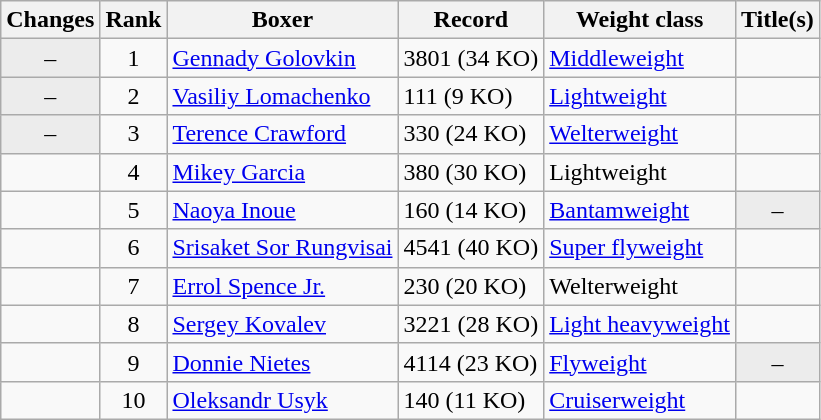<table class="wikitable ">
<tr>
<th>Changes</th>
<th>Rank</th>
<th>Boxer</th>
<th>Record</th>
<th>Weight class</th>
<th>Title(s)</th>
</tr>
<tr>
<td align=center bgcolor=#ECECEC>–</td>
<td align=center>1</td>
<td><a href='#'>Gennady Golovkin</a></td>
<td>3801 (34 KO)</td>
<td><a href='#'>Middleweight</a></td>
<td></td>
</tr>
<tr>
<td align=center bgcolor=#ECECEC>–</td>
<td align=center>2</td>
<td><a href='#'>Vasiliy Lomachenko</a></td>
<td>111 (9 KO)</td>
<td><a href='#'>Lightweight</a></td>
<td></td>
</tr>
<tr>
<td align=center bgcolor=#ECECEC>–</td>
<td align=center>3</td>
<td><a href='#'>Terence Crawford</a></td>
<td>330 (24 KO)</td>
<td><a href='#'>Welterweight</a></td>
<td></td>
</tr>
<tr>
<td align=center></td>
<td align=center>4</td>
<td><a href='#'>Mikey Garcia</a></td>
<td>380 (30 KO)</td>
<td>Lightweight</td>
<td></td>
</tr>
<tr>
<td align=center></td>
<td align=center>5</td>
<td><a href='#'>Naoya Inoue</a></td>
<td>160 (14 KO)</td>
<td><a href='#'>Bantamweight</a></td>
<td align=center bgcolor=#ECECEC data-sort-value="Z">–</td>
</tr>
<tr>
<td align=center></td>
<td align=center>6</td>
<td><a href='#'>Srisaket Sor Rungvisai</a></td>
<td>4541 (40 KO)</td>
<td><a href='#'>Super flyweight</a></td>
<td></td>
</tr>
<tr>
<td align=center></td>
<td align=center>7</td>
<td><a href='#'>Errol Spence Jr.</a></td>
<td>230 (20 KO)</td>
<td>Welterweight</td>
<td></td>
</tr>
<tr>
<td align=center></td>
<td align=center>8</td>
<td><a href='#'>Sergey Kovalev</a></td>
<td>3221 (28 KO)</td>
<td><a href='#'>Light heavyweight</a></td>
<td></td>
</tr>
<tr>
<td align=center></td>
<td align=center>9</td>
<td><a href='#'>Donnie Nietes</a></td>
<td>4114 (23 KO)</td>
<td><a href='#'>Flyweight</a></td>
<td align=center bgcolor=#ECECEC data-sort-value="Z">–</td>
</tr>
<tr>
<td align=center></td>
<td align=center>10</td>
<td><a href='#'>Oleksandr Usyk</a></td>
<td>140 (11 KO)</td>
<td><a href='#'>Cruiserweight</a></td>
<td></td>
</tr>
</table>
